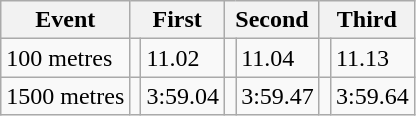<table class=wikitable>
<tr>
<th>Event</th>
<th colspan=2>First</th>
<th colspan=2>Second</th>
<th colspan=2>Third</th>
</tr>
<tr>
<td>100 metres</td>
<td></td>
<td>11.02</td>
<td></td>
<td>11.04</td>
<td></td>
<td>11.13</td>
</tr>
<tr>
<td>1500 metres</td>
<td></td>
<td>3:59.04</td>
<td></td>
<td>3:59.47</td>
<td></td>
<td>3:59.64</td>
</tr>
</table>
